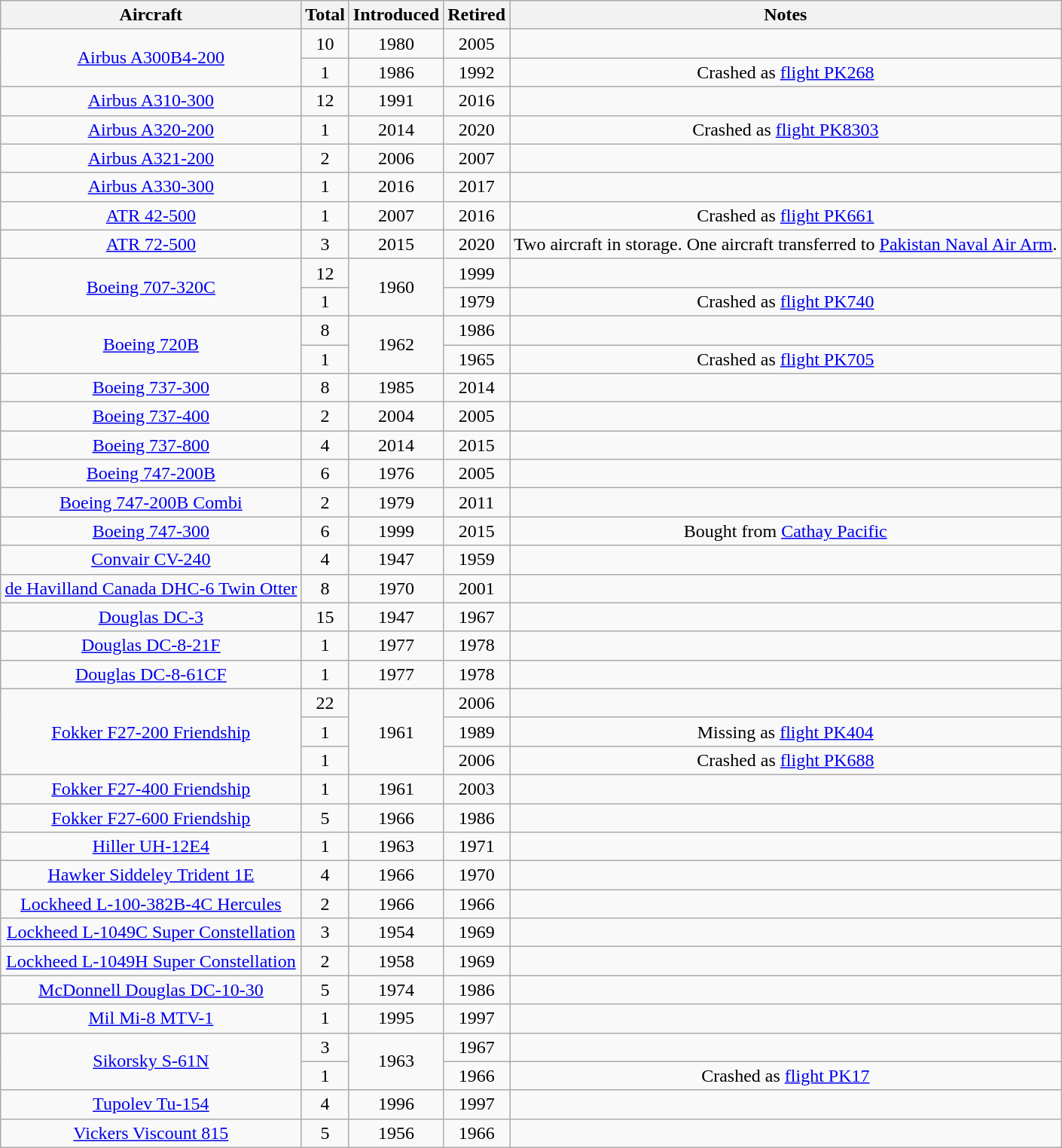<table class="wikitable" style="border-collapse:collapse;text-align:center; margin: 1em auto;">
<tr>
<th>Aircraft</th>
<th>Total</th>
<th>Introduced</th>
<th>Retired</th>
<th>Notes</th>
</tr>
<tr>
<td rowspan="2"><a href='#'>Airbus A300B4-200</a></td>
<td>10</td>
<td>1980</td>
<td>2005</td>
<td></td>
</tr>
<tr>
<td>1</td>
<td>1986</td>
<td>1992</td>
<td>Crashed as <a href='#'>flight PK268</a></td>
</tr>
<tr>
<td><a href='#'>Airbus A310-300</a></td>
<td>12</td>
<td>1991</td>
<td>2016</td>
<td></td>
</tr>
<tr>
<td><a href='#'>Airbus A320-200</a></td>
<td>1</td>
<td>2014</td>
<td>2020</td>
<td>Crashed as <a href='#'>flight PK8303</a></td>
</tr>
<tr>
<td><a href='#'>Airbus A321-200</a></td>
<td>2</td>
<td>2006</td>
<td>2007</td>
<td></td>
</tr>
<tr>
<td><a href='#'>Airbus A330-300</a></td>
<td>1</td>
<td>2016</td>
<td>2017</td>
<td></td>
</tr>
<tr>
<td><a href='#'>ATR 42-500</a></td>
<td>1</td>
<td>2007</td>
<td>2016</td>
<td>Crashed as <a href='#'>flight PK661</a></td>
</tr>
<tr>
<td><a href='#'>ATR 72-500</a></td>
<td>3</td>
<td>2015</td>
<td>2020</td>
<td>Two aircraft in storage. One aircraft transferred to <a href='#'>Pakistan Naval Air Arm</a>.</td>
</tr>
<tr>
<td rowspan="2"><a href='#'>Boeing 707-320C</a></td>
<td>12</td>
<td rowspan="2">1960</td>
<td>1999</td>
<td></td>
</tr>
<tr>
<td>1</td>
<td>1979</td>
<td>Crashed as <a href='#'>flight PK740</a></td>
</tr>
<tr>
<td rowspan="2"><a href='#'>Boeing 720B</a></td>
<td>8</td>
<td rowspan="2">1962</td>
<td>1986</td>
<td></td>
</tr>
<tr>
<td>1</td>
<td>1965</td>
<td>Crashed as <a href='#'>flight PK705</a></td>
</tr>
<tr>
<td><a href='#'>Boeing 737-300</a></td>
<td>8</td>
<td>1985</td>
<td>2014</td>
<td></td>
</tr>
<tr>
<td><a href='#'>Boeing 737-400</a></td>
<td>2</td>
<td>2004</td>
<td>2005</td>
<td></td>
</tr>
<tr>
<td><a href='#'>Boeing 737-800</a></td>
<td>4</td>
<td>2014</td>
<td>2015</td>
<td></td>
</tr>
<tr>
<td><a href='#'>Boeing 747-200B</a></td>
<td>6</td>
<td>1976</td>
<td>2005</td>
<td></td>
</tr>
<tr>
<td><a href='#'>Boeing 747-200B Combi</a></td>
<td>2</td>
<td>1979</td>
<td>2011</td>
<td></td>
</tr>
<tr>
<td><a href='#'>Boeing 747-300</a></td>
<td>6</td>
<td>1999</td>
<td>2015</td>
<td>Bought from <a href='#'>Cathay Pacific</a></td>
</tr>
<tr>
<td><a href='#'>Convair CV-240</a></td>
<td>4</td>
<td>1947</td>
<td>1959</td>
<td></td>
</tr>
<tr>
<td><a href='#'>de Havilland Canada DHC-6 Twin Otter</a></td>
<td>8</td>
<td>1970</td>
<td>2001</td>
<td></td>
</tr>
<tr>
<td><a href='#'>Douglas DC-3</a></td>
<td>15</td>
<td>1947</td>
<td>1967</td>
<td></td>
</tr>
<tr>
<td><a href='#'>Douglas DC-8-21F</a></td>
<td>1</td>
<td>1977</td>
<td>1978</td>
<td></td>
</tr>
<tr>
<td><a href='#'>Douglas DC-8-61CF</a></td>
<td>1</td>
<td>1977</td>
<td>1978</td>
<td></td>
</tr>
<tr>
<td rowspan="3"><a href='#'>Fokker F27-200 Friendship</a></td>
<td>22</td>
<td rowspan="3">1961</td>
<td>2006</td>
<td></td>
</tr>
<tr>
<td>1</td>
<td>1989</td>
<td>Missing as <a href='#'>flight PK404</a></td>
</tr>
<tr>
<td>1</td>
<td>2006</td>
<td>Crashed as <a href='#'>flight PK688</a></td>
</tr>
<tr>
<td><a href='#'>Fokker F27-400 Friendship</a></td>
<td>1</td>
<td>1961</td>
<td>2003</td>
<td></td>
</tr>
<tr>
<td><a href='#'>Fokker F27-600 Friendship</a></td>
<td>5</td>
<td>1966</td>
<td>1986</td>
<td></td>
</tr>
<tr>
<td><a href='#'>Hiller UH-12E4</a></td>
<td>1</td>
<td>1963</td>
<td>1971</td>
<td></td>
</tr>
<tr>
<td><a href='#'>Hawker Siddeley Trident 1E</a></td>
<td>4</td>
<td>1966</td>
<td>1970</td>
<td></td>
</tr>
<tr>
<td><a href='#'>Lockheed L-100-382B-4C Hercules</a></td>
<td>2</td>
<td>1966</td>
<td>1966</td>
<td></td>
</tr>
<tr>
<td><a href='#'>Lockheed L-1049C Super Constellation</a></td>
<td>3</td>
<td>1954</td>
<td>1969</td>
<td></td>
</tr>
<tr>
<td><a href='#'>Lockheed L-1049H Super Constellation</a></td>
<td>2</td>
<td>1958</td>
<td>1969</td>
<td></td>
</tr>
<tr>
<td><a href='#'>McDonnell Douglas DC-10-30</a></td>
<td>5</td>
<td>1974</td>
<td>1986</td>
<td></td>
</tr>
<tr>
<td><a href='#'>Mil Mi-8 MTV-1</a></td>
<td>1</td>
<td>1995</td>
<td>1997</td>
<td></td>
</tr>
<tr>
<td rowspan="2"><a href='#'>Sikorsky S-61N</a></td>
<td>3</td>
<td rowspan="2">1963</td>
<td>1967</td>
<td></td>
</tr>
<tr>
<td>1</td>
<td>1966</td>
<td>Crashed as <a href='#'>flight PK17</a></td>
</tr>
<tr>
<td><a href='#'>Tupolev Tu-154</a></td>
<td>4</td>
<td>1996</td>
<td>1997</td>
<td></td>
</tr>
<tr>
<td><a href='#'>Vickers Viscount 815</a></td>
<td>5</td>
<td>1956</td>
<td>1966</td>
<td></td>
</tr>
</table>
